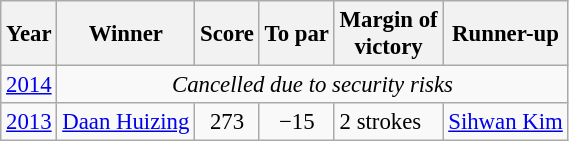<table class=wikitable style="font-size:95%">
<tr>
<th>Year</th>
<th>Winner</th>
<th>Score</th>
<th>To par</th>
<th>Margin of<br>victory</th>
<th>Runner-up</th>
</tr>
<tr>
<td><a href='#'>2014</a></td>
<td colspan=6 align=center><em>Cancelled due to security risks</em></td>
</tr>
<tr>
<td><a href='#'>2013</a></td>
<td> <a href='#'>Daan Huizing</a></td>
<td align=center>273</td>
<td align=center>−15</td>
<td>2 strokes</td>
<td> <a href='#'>Sihwan Kim</a></td>
</tr>
</table>
